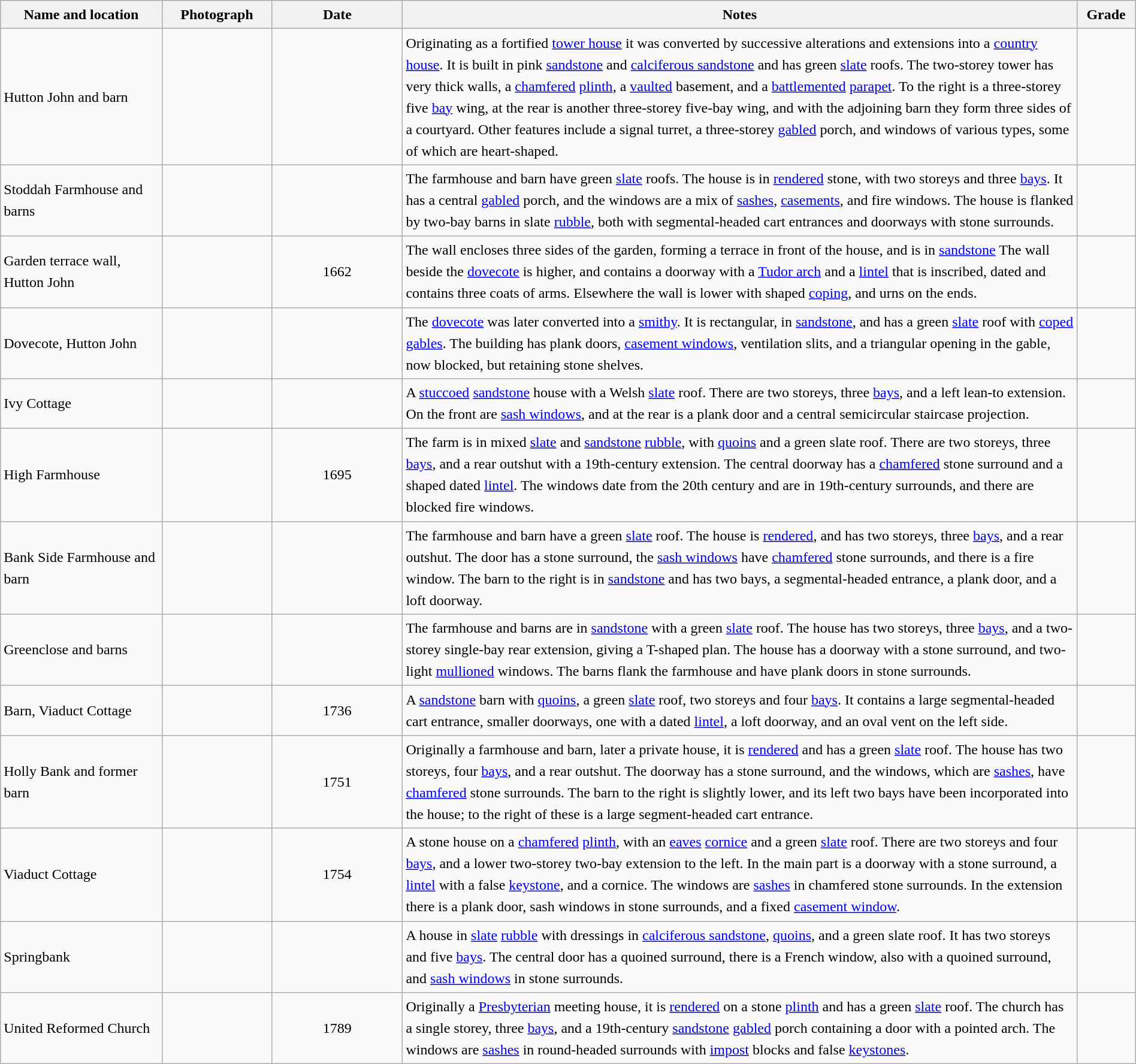<table class="wikitable sortable plainrowheaders" style="width:100%; border:0; text-align:left; line-height:150%;">
<tr>
<th scope="col"  style="width:150px">Name and location</th>
<th scope="col"  style="width:100px" class="unsortable">Photograph</th>
<th scope="col"  style="width:120px">Date</th>
<th scope="col"  style="width:650px" class="unsortable">Notes</th>
<th scope="col"  style="width:50px">Grade</th>
</tr>
<tr>
<td>Hutton John and barn<br><small></small></td>
<td></td>
<td align="center"></td>
<td>Originating as a fortified <a href='#'>tower house</a> it was converted by successive alterations and extensions into a <a href='#'>country house</a>.  It is built in pink <a href='#'>sandstone</a> and <a href='#'>calciferous sandstone</a> and has green <a href='#'>slate</a> roofs.  The two-storey tower has very thick walls, a <a href='#'>chamfered</a> <a href='#'>plinth</a>, a  <a href='#'>vaulted</a> basement, and a <a href='#'>battlemented</a> <a href='#'>parapet</a>.  To the right is a three-storey five <a href='#'>bay</a> wing, at the rear is another three-storey five-bay wing, and with the adjoining barn they form three sides of a courtyard.  Other features include a signal turret, a three-storey <a href='#'>gabled</a> porch, and windows of various types, some of which are heart-shaped.</td>
<td align="center" ></td>
</tr>
<tr>
<td>Stoddah Farmhouse and barns<br><small></small></td>
<td></td>
<td align="center"></td>
<td>The farmhouse and barn have green <a href='#'>slate</a> roofs.  The house is in <a href='#'>rendered</a> stone, with two storeys and three <a href='#'>bays</a>.  It has a central <a href='#'>gabled</a> porch, and the windows are a mix of <a href='#'>sashes</a>, <a href='#'>casements</a>, and fire windows.  The house is flanked by two-bay barns in slate <a href='#'>rubble</a>, both with segmental-headed cart entrances and doorways with stone surrounds.</td>
<td align="center" ></td>
</tr>
<tr>
<td>Garden terrace wall, Hutton John<br><small></small></td>
<td></td>
<td align="center">1662</td>
<td>The wall encloses three sides of the garden, forming a terrace in front of the house, and is in <a href='#'>sandstone</a>   The wall beside the <a href='#'>dovecote</a> is higher, and contains a doorway with a <a href='#'>Tudor arch</a> and a <a href='#'>lintel</a> that is inscribed, dated and contains three coats of arms.  Elsewhere the wall is lower with shaped <a href='#'>coping</a>, and urns on the ends.</td>
<td align="center" ></td>
</tr>
<tr>
<td>Dovecote, Hutton John<br><small></small></td>
<td></td>
<td align="center"></td>
<td>The <a href='#'>dovecote</a> was later converted into a <a href='#'>smithy</a>.  It is rectangular, in <a href='#'>sandstone</a>, and has a green <a href='#'>slate</a> roof with <a href='#'>coped</a> <a href='#'>gables</a>.  The building has plank doors, <a href='#'>casement windows</a>, ventilation slits, and a triangular opening in the gable, now blocked, but retaining stone shelves.</td>
<td align="center" ></td>
</tr>
<tr>
<td>Ivy Cottage<br><small></small></td>
<td></td>
<td align="center"></td>
<td>A <a href='#'>stuccoed</a> <a href='#'>sandstone</a> house with a Welsh <a href='#'>slate</a> roof.  There are two storeys, three <a href='#'>bays</a>, and a left lean-to extension.  On the front are <a href='#'>sash windows</a>, and at the rear is a plank door and a central semicircular staircase projection.</td>
<td align="center" ></td>
</tr>
<tr>
<td>High Farmhouse<br><small></small></td>
<td></td>
<td align="center">1695</td>
<td>The farm is in mixed <a href='#'>slate</a> and <a href='#'>sandstone</a> <a href='#'>rubble</a>, with <a href='#'>quoins</a> and a green slate roof.  There are two storeys, three <a href='#'>bays</a>, and a rear outshut with a 19th-century extension.  The central doorway has a <a href='#'>chamfered</a> stone surround and a shaped dated <a href='#'>lintel</a>.  The windows date from the 20th century and are in 19th-century surrounds, and there are blocked fire windows.</td>
<td align="center" ></td>
</tr>
<tr>
<td>Bank Side Farmhouse and barn<br><small></small></td>
<td></td>
<td align="center"></td>
<td>The farmhouse and barn have a green <a href='#'>slate</a> roof.  The house is <a href='#'>rendered</a>, and has two storeys, three <a href='#'>bays</a>, and a rear outshut.  The door has a stone surround, the <a href='#'>sash windows</a> have <a href='#'>chamfered</a> stone surrounds, and there is a fire window.  The barn to the right is in <a href='#'>sandstone</a> and has two bays, a segmental-headed entrance, a plank door, and a loft doorway.</td>
<td align="center" ></td>
</tr>
<tr>
<td>Greenclose and barns<br><small></small></td>
<td></td>
<td align="center"></td>
<td>The farmhouse and barns are in <a href='#'>sandstone</a> with a green <a href='#'>slate</a> roof.  The house has two storeys, three <a href='#'>bays</a>, and a two-storey single-bay rear extension, giving a T-shaped plan.  The house has a doorway with a stone surround, and two-light <a href='#'>mullioned</a> windows.  The barns flank the farmhouse and have plank doors in stone surrounds.</td>
<td align="center" ></td>
</tr>
<tr>
<td>Barn, Viaduct Cottage<br><small></small></td>
<td></td>
<td align="center">1736</td>
<td>A <a href='#'>sandstone</a> barn with <a href='#'>quoins</a>, a green <a href='#'>slate</a> roof, two storeys and four <a href='#'>bays</a>.  It contains a large segmental-headed cart entrance, smaller doorways, one with a dated <a href='#'>lintel</a>, a loft doorway, and an oval vent on the left side.</td>
<td align="center" ></td>
</tr>
<tr>
<td>Holly Bank and former barn<br><small></small></td>
<td></td>
<td align="center">1751</td>
<td>Originally a farmhouse and barn, later a private house, it is <a href='#'>rendered</a> and has a green <a href='#'>slate</a> roof.  The house has two storeys, four <a href='#'>bays</a>, and a rear outshut.  The doorway has a stone surround, and the windows, which are <a href='#'>sashes</a>, have <a href='#'>chamfered</a> stone surrounds.  The barn to the right is slightly lower, and its left two bays have been incorporated into the house; to the right of these is a large segment-headed cart entrance.</td>
<td align="center" ></td>
</tr>
<tr>
<td>Viaduct Cottage<br><small></small></td>
<td></td>
<td align="center">1754</td>
<td>A stone house on a <a href='#'>chamfered</a> <a href='#'>plinth</a>, with an <a href='#'>eaves</a> <a href='#'>cornice</a> and a green <a href='#'>slate</a> roof.  There are two storeys and four <a href='#'>bays</a>, and a lower two-storey two-bay extension to the left.  In the main part is a doorway with a stone surround, a <a href='#'>lintel</a> with a false <a href='#'>keystone</a>, and a cornice.  The windows are <a href='#'>sashes</a> in chamfered stone surrounds.  In the extension there is a plank door, sash windows in stone surrounds, and a fixed <a href='#'>casement window</a>.</td>
<td align="center" ></td>
</tr>
<tr>
<td>Springbank<br><small></small></td>
<td></td>
<td align="center"></td>
<td>A house in <a href='#'>slate</a> <a href='#'>rubble</a> with dressings in <a href='#'>calciferous sandstone</a>, <a href='#'>quoins</a>, and a green slate roof.  It has two storeys and five <a href='#'>bays</a>.  The central door has a quoined surround, there is a French window, also with a quoined surround, and <a href='#'>sash windows</a> in stone surrounds.</td>
<td align="center" ></td>
</tr>
<tr>
<td>United Reformed Church<br><small></small></td>
<td></td>
<td align="center">1789</td>
<td>Originally a <a href='#'>Presbyterian</a> meeting house, it is <a href='#'>rendered</a> on a stone <a href='#'>plinth</a> and has a green <a href='#'>slate</a> roof.  The church has a single storey, three <a href='#'>bays</a>, and a 19th-century <a href='#'>sandstone</a> <a href='#'>gabled</a> porch containing a door with a pointed arch.  The windows are <a href='#'>sashes</a> in round-headed surrounds with <a href='#'>impost</a> blocks and false <a href='#'>keystones</a>.</td>
<td align="center" ></td>
</tr>
<tr>
</tr>
</table>
